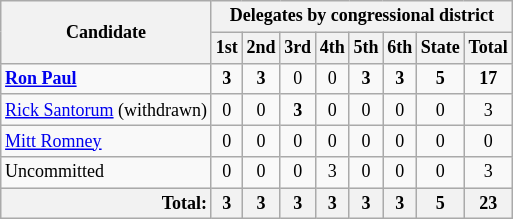<table class="wikitable" style="font-size:12px; text-align:center; float:none; clear:none;">
<tr>
<th rowspan="2">Candidate</th>
<th colspan="8">Delegates by congressional district</th>
</tr>
<tr>
<th>1st</th>
<th>2nd</th>
<th>3rd</th>
<th>4th</th>
<th>5th</th>
<th>6th</th>
<th>State</th>
<th>Total</th>
</tr>
<tr>
<td style="text-align:left;"> <strong><a href='#'>Ron Paul</a></strong></td>
<td><strong>3</strong></td>
<td><strong>3</strong></td>
<td>0</td>
<td>0</td>
<td><strong>3</strong></td>
<td><strong>3</strong></td>
<td><strong>5</strong></td>
<td><strong>17</strong></td>
</tr>
<tr>
<td style="text-align:left;"><a href='#'>Rick Santorum</a> (withdrawn)</td>
<td>0</td>
<td>0</td>
<td><strong>3</strong></td>
<td>0</td>
<td>0</td>
<td>0</td>
<td>0</td>
<td>3</td>
</tr>
<tr>
<td style="text-align:left;"><a href='#'>Mitt Romney</a></td>
<td>0</td>
<td>0</td>
<td>0</td>
<td>0</td>
<td>0</td>
<td>0</td>
<td>0</td>
<td>0</td>
</tr>
<tr>
<td style="text-align:left;">Uncommitted</td>
<td>0</td>
<td>0</td>
<td>0</td>
<td>3</td>
<td>0</td>
<td>0</td>
<td>0</td>
<td>3</td>
</tr>
<tr style="background:#eee;">
<th style="text-align:right;">Total:</th>
<th>3</th>
<th>3</th>
<th>3</th>
<th>3</th>
<th>3</th>
<th>3</th>
<th>5</th>
<th>23</th>
</tr>
</table>
